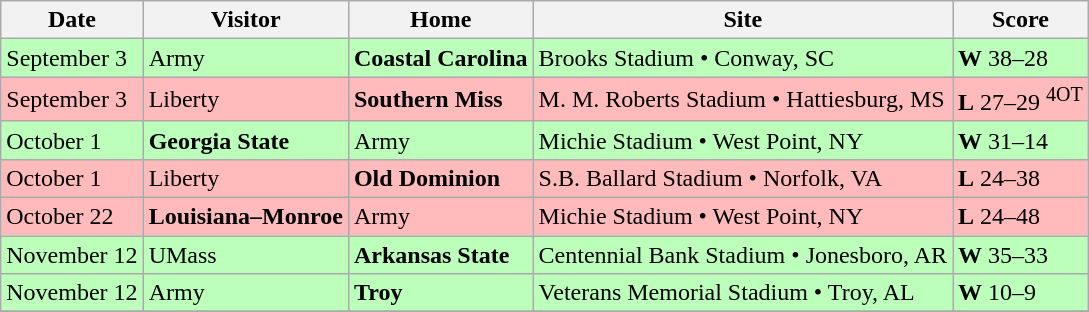<table class="wikitable">
<tr>
<th>Date</th>
<th>Visitor</th>
<th>Home</th>
<th>Site</th>
<th>Score</th>
</tr>
<tr style="background:#bfb;">
<td>September 3</td>
<td>Army</td>
<td><strong>Coastal Carolina</strong></td>
<td>Brooks Stadium • Conway, SC</td>
<td><strong>W</strong> 38–28</td>
</tr>
<tr style="background:#fbb;">
<td>September 3</td>
<td>Liberty</td>
<td><strong>Southern Miss</strong></td>
<td>M. M. Roberts Stadium • Hattiesburg, MS</td>
<td><strong>L</strong> 27–29 <sup>4OT</sup></td>
</tr>
<tr style="background:#bfb;">
<td>October 1</td>
<td><strong>Georgia State</strong></td>
<td>Army</td>
<td>Michie Stadium • West Point, NY</td>
<td><strong>W</strong> 31–14</td>
</tr>
<tr style="background:#fbb;">
<td>October 1</td>
<td>Liberty</td>
<td><strong>Old Dominion</strong></td>
<td>S.B. Ballard Stadium • Norfolk, VA</td>
<td><strong>L</strong> 24–38</td>
</tr>
<tr style="background:#fbb;">
<td>October 22</td>
<td><strong>Louisiana–Monroe</strong></td>
<td>Army</td>
<td>Michie Stadium • West Point, NY</td>
<td><strong>L</strong> 24–48</td>
</tr>
<tr style="background:#bfb;">
<td>November 12</td>
<td>UMass</td>
<td><strong>Arkansas State</strong></td>
<td>Centennial Bank Stadium • Jonesboro, AR</td>
<td><strong>W</strong> 35–33</td>
</tr>
<tr style="background:#bfb;">
<td>November 12</td>
<td>Army</td>
<td><strong>Troy</strong></td>
<td>Veterans Memorial Stadium • Troy, AL</td>
<td><strong>W</strong> 10–9</td>
</tr>
<tr>
</tr>
</table>
